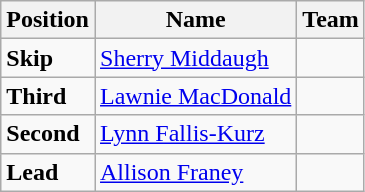<table class="wikitable">
<tr>
<th><strong>Position</strong></th>
<th><strong>Name</strong></th>
<th><strong>Team</strong></th>
</tr>
<tr>
<td><strong>Skip</strong></td>
<td><a href='#'>Sherry Middaugh</a></td>
<td></td>
</tr>
<tr>
<td><strong>Third</strong></td>
<td><a href='#'>Lawnie MacDonald</a></td>
<td></td>
</tr>
<tr>
<td><strong>Second</strong></td>
<td><a href='#'>Lynn Fallis-Kurz</a></td>
<td></td>
</tr>
<tr>
<td><strong>Lead</strong></td>
<td><a href='#'>Allison Franey</a></td>
<td></td>
</tr>
</table>
